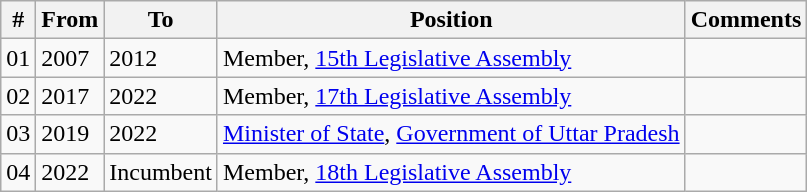<table class="wikitable sortable">
<tr>
<th>#</th>
<th>From</th>
<th>To</th>
<th>Position</th>
<th>Comments</th>
</tr>
<tr>
<td>01</td>
<td>2007</td>
<td>2012</td>
<td>Member, <a href='#'>15th Legislative Assembly</a></td>
<td></td>
</tr>
<tr>
<td>02</td>
<td>2017</td>
<td>2022</td>
<td>Member, <a href='#'>17th Legislative Assembly</a></td>
<td></td>
</tr>
<tr>
<td>03</td>
<td>2019</td>
<td>2022</td>
<td><a href='#'>Minister of State</a>, <a href='#'>Government of Uttar Pradesh</a></td>
<td></td>
</tr>
<tr>
<td>04</td>
<td>2022</td>
<td>Incumbent</td>
<td>Member, <a href='#'>18th Legislative Assembly</a></td>
<td></td>
</tr>
</table>
